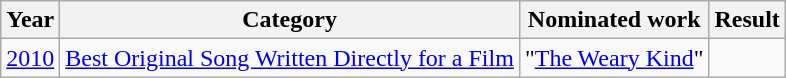<table class="wikitable plainrowheaders" style="text-align:center;">
<tr>
<th>Year</th>
<th>Category</th>
<th>Nominated work</th>
<th>Result</th>
</tr>
<tr>
<td><a href='#'>2010</a></td>
<td><a href='#'>Best Original Song Written Directly for a Film</a></td>
<td>"<a href='#'>The Weary Kind</a>" </td>
<td></td>
</tr>
</table>
